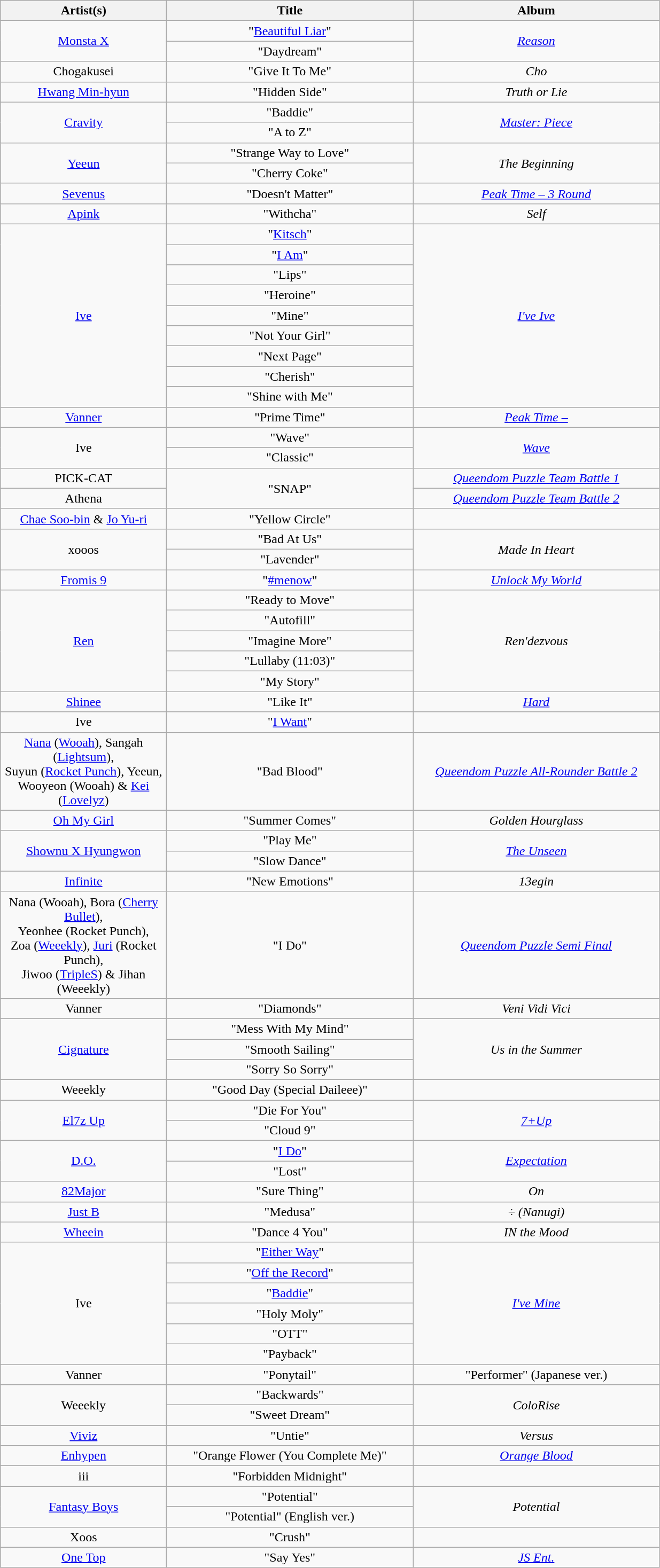<table class="wikitable plainrowheaders" style="text-align:center">
<tr>
<th width="200px">Artist(s)</th>
<th width="300px">Title</th>
<th width="300px">Album</th>
</tr>
<tr>
<td rowspan="2"><a href='#'>Monsta X</a></td>
<td>"<a href='#'>Beautiful Liar</a>"</td>
<td rowspan="2"><em><a href='#'>Reason</a></em></td>
</tr>
<tr>
<td>"Daydream"</td>
</tr>
<tr>
<td>Chogakusei</td>
<td>"Give It To Me"</td>
<td><em>Cho</em></td>
</tr>
<tr>
<td><a href='#'>Hwang Min-hyun</a></td>
<td>"Hidden Side"</td>
<td><em>Truth or Lie</em></td>
</tr>
<tr>
<td rowspan="2"><a href='#'>Cravity</a></td>
<td>"Baddie"</td>
<td rowspan="2"><em><a href='#'>Master: Piece</a></em></td>
</tr>
<tr>
<td>"A to Z"</td>
</tr>
<tr>
<td rowspan="2"><a href='#'>Yeeun</a></td>
<td>"Strange Way to Love"</td>
<td rowspan="2"><em>The Beginning</em></td>
</tr>
<tr>
<td>"Cherry Coke"</td>
</tr>
<tr>
<td><a href='#'>Sevenus</a></td>
<td>"Doesn't Matter"</td>
<td><em><a href='#'>Peak Time – 3 Round <Originals Match></a></em></td>
</tr>
<tr>
<td><a href='#'>Apink</a></td>
<td>"Withcha"</td>
<td><em>Self</em></td>
</tr>
<tr>
<td rowspan="9"><a href='#'>Ive</a></td>
<td>"<a href='#'>Kitsch</a>"</td>
<td rowspan="9"><em><a href='#'>I've Ive</a></em></td>
</tr>
<tr>
<td>"<a href='#'>I Am</a>"</td>
</tr>
<tr>
<td>"Lips"</td>
</tr>
<tr>
<td>"Heroine"</td>
</tr>
<tr>
<td>"Mine"</td>
</tr>
<tr>
<td>"Not Your Girl"</td>
</tr>
<tr>
<td>"Next Page"</td>
</tr>
<tr>
<td>"Cherish"</td>
</tr>
<tr>
<td>"Shine with Me"</td>
</tr>
<tr>
<td><a href='#'>Vanner</a></td>
<td>"Prime Time"</td>
<td><em><a href='#'>Peak Time – <Final Round></a></em></td>
</tr>
<tr>
<td rowspan="2">Ive</td>
<td>"Wave"</td>
<td rowspan="2"><em><a href='#'>Wave</a></em></td>
</tr>
<tr>
<td>"Classic"</td>
</tr>
<tr>
<td>PICK-CAT</td>
<td rowspan="2">"SNAP"</td>
<td><em><a href='#'>Queendom Puzzle Team Battle 1</a></em></td>
</tr>
<tr>
<td>Athena</td>
<td><em><a href='#'>Queendom Puzzle Team Battle 2</a></em></td>
</tr>
<tr>
<td><a href='#'>Chae Soo-bin</a> & <a href='#'>Jo Yu-ri</a></td>
<td>"Yellow Circle"</td>
<td></td>
</tr>
<tr>
<td rowspan="2">xooos</td>
<td>"Bad At Us"</td>
<td rowspan="2"><em>Made In Heart</em></td>
</tr>
<tr>
<td>"Lavender"</td>
</tr>
<tr>
<td><a href='#'>Fromis 9</a></td>
<td>"<a href='#'>#menow</a>"</td>
<td><em><a href='#'>Unlock My World</a></em></td>
</tr>
<tr>
<td rowspan="5"><a href='#'>Ren</a></td>
<td>"Ready to Move"</td>
<td rowspan="5"><em>Ren'dezvous</em></td>
</tr>
<tr>
<td>"Autofill"</td>
</tr>
<tr>
<td>"Imagine More"</td>
</tr>
<tr>
<td>"Lullaby (11:03)"</td>
</tr>
<tr>
<td>"My Story"</td>
</tr>
<tr>
<td><a href='#'>Shinee</a></td>
<td>"Like It"</td>
<td><em><a href='#'>Hard</a></em></td>
</tr>
<tr>
<td>Ive</td>
<td>"<a href='#'>I Want</a>"</td>
<td></td>
</tr>
<tr>
<td><a href='#'>Nana</a> (<a href='#'>Wooah</a>), Sangah (<a href='#'>Lightsum</a>),<br>Suyun (<a href='#'>Rocket Punch</a>), Yeeun,<br> Wooyeon (Wooah) & <a href='#'>Kei</a> (<a href='#'>Lovelyz</a>)</td>
<td>"Bad Blood"</td>
<td><em><a href='#'>Queendom Puzzle All-Rounder Battle 2</a></em></td>
</tr>
<tr>
<td><a href='#'>Oh My Girl</a></td>
<td>"Summer Comes"</td>
<td><em>Golden Hourglass</em></td>
</tr>
<tr>
<td rowspan="2"><a href='#'>Shownu X Hyungwon</a></td>
<td>"Play Me"</td>
<td rowspan="2"><em><a href='#'>The Unseen</a></em></td>
</tr>
<tr>
<td>"Slow Dance"</td>
</tr>
<tr>
<td><a href='#'>Infinite</a></td>
<td>"New Emotions"</td>
<td><em>13egin</em></td>
</tr>
<tr>
<td>Nana (Wooah), Bora (<a href='#'>Cherry Bullet</a>),<br>Yeonhee (Rocket Punch),<br>Zoa (<a href='#'>Weeekly</a>), <a href='#'>Juri</a> (Rocket Punch),<br>Jiwoo (<a href='#'>TripleS</a>) & Jihan (Weeekly)</td>
<td>"I Do"</td>
<td><em><a href='#'>Queendom Puzzle Semi Final</a></em></td>
</tr>
<tr>
<td>Vanner</td>
<td>"Diamonds"</td>
<td><em>Veni Vidi Vici</em></td>
</tr>
<tr>
<td rowspan="3"><a href='#'>Cignature</a></td>
<td>"Mess With My Mind"</td>
<td rowspan="3"><em>Us in the Summer</em></td>
</tr>
<tr>
<td>"Smooth Sailing"</td>
</tr>
<tr>
<td>"Sorry So Sorry"</td>
</tr>
<tr>
<td>Weeekly</td>
<td>"Good Day (Special Daileee)"</td>
<td></td>
</tr>
<tr>
<td rowspan="2"><a href='#'>El7z Up</a></td>
<td>"Die For You"</td>
<td rowspan="2"><em><a href='#'>7+Up</a></em></td>
</tr>
<tr>
<td>"Cloud 9"</td>
</tr>
<tr>
<td rowspan="2"><a href='#'>D.O.</a></td>
<td>"<a href='#'>I Do</a>"</td>
<td rowspan="2"><em><a href='#'>Expectation</a></em></td>
</tr>
<tr>
<td>"Lost"</td>
</tr>
<tr>
<td><a href='#'>82Major</a></td>
<td>"Sure Thing"</td>
<td><em>On</em></td>
</tr>
<tr>
<td><a href='#'>Just B</a></td>
<td>"Medusa"</td>
<td><em>÷ (Nanugi)</em></td>
</tr>
<tr>
<td><a href='#'>Wheein</a></td>
<td>"Dance 4 You"</td>
<td><em>IN the Mood</em></td>
</tr>
<tr>
<td rowspan="6">Ive</td>
<td>"<a href='#'>Either Way</a>"</td>
<td rowspan="6"><em><a href='#'>I've Mine</a></em></td>
</tr>
<tr>
<td>"<a href='#'>Off the Record</a>"</td>
</tr>
<tr>
<td>"<a href='#'>Baddie</a>"</td>
</tr>
<tr>
<td>"Holy Moly"</td>
</tr>
<tr>
<td>"OTT"</td>
</tr>
<tr>
<td>"Payback"</td>
</tr>
<tr>
<td>Vanner</td>
<td>"Ponytail"</td>
<td>"Performer" (Japanese ver.)</td>
</tr>
<tr>
<td rowspan="2">Weeekly</td>
<td>"Backwards"</td>
<td rowspan="2"><em>ColoRise</em></td>
</tr>
<tr>
<td>"Sweet Dream"</td>
</tr>
<tr>
<td><a href='#'>Viviz</a></td>
<td>"Untie"</td>
<td><em>Versus</em></td>
</tr>
<tr>
<td><a href='#'>Enhypen</a></td>
<td>"Orange Flower (You Complete Me)"</td>
<td><em><a href='#'>Orange Blood</a></em></td>
</tr>
<tr>
<td>iii</td>
<td>"Forbidden Midnight"</td>
<td></td>
</tr>
<tr>
<td rowspan="2"><a href='#'>Fantasy Boys</a></td>
<td>"Potential"</td>
<td rowspan="2"><em>Potential</em></td>
</tr>
<tr>
<td>"Potential" (English ver.)</td>
</tr>
<tr>
<td>Xoos</td>
<td>"Crush"</td>
<td></td>
</tr>
<tr>
<td><a href='#'>One Top</a></td>
<td>"Say Yes"</td>
<td><em><a href='#'>JS Ent.</a></em></td>
</tr>
</table>
